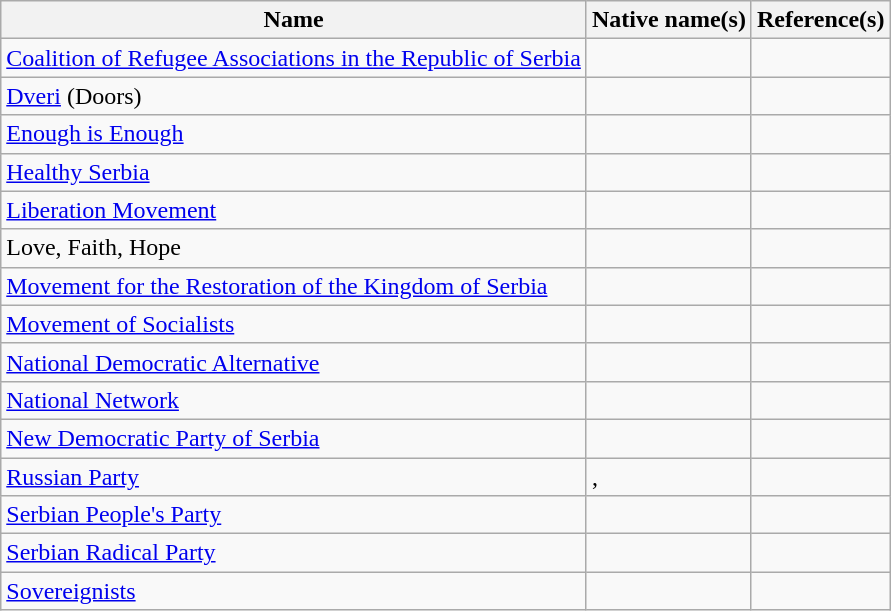<table class="wikitable">
<tr>
<th>Name</th>
<th>Native name(s)</th>
<th>Reference(s)</th>
</tr>
<tr>
<td><a href='#'>Coalition of Refugee Associations in the Republic of Serbia</a></td>
<td></td>
<td></td>
</tr>
<tr>
<td><a href='#'>Dveri</a> (Doors)</td>
<td></td>
<td></td>
</tr>
<tr>
<td><a href='#'>Enough is Enough</a></td>
<td></td>
<td></td>
</tr>
<tr>
<td><a href='#'>Healthy Serbia</a></td>
<td></td>
<td></td>
</tr>
<tr>
<td><a href='#'>Liberation Movement</a></td>
<td></td>
<td></td>
</tr>
<tr>
<td>Love, Faith, Hope</td>
<td></td>
<td></td>
</tr>
<tr>
<td><a href='#'>Movement for the Restoration of the Kingdom of Serbia</a></td>
<td></td>
<td></td>
</tr>
<tr>
<td><a href='#'>Movement of Socialists</a></td>
<td></td>
<td></td>
</tr>
<tr>
<td><a href='#'>National Democratic Alternative</a></td>
<td></td>
</tr>
<tr>
<td><a href='#'>National Network</a></td>
<td></td>
<td></td>
</tr>
<tr>
<td><a href='#'>New Democratic Party of Serbia</a></td>
<td></td>
<td></td>
</tr>
<tr>
<td><a href='#'>Russian Party</a></td>
<td>, </td>
<td></td>
</tr>
<tr>
<td><a href='#'>Serbian People's Party</a></td>
<td></td>
<td></td>
</tr>
<tr>
<td><a href='#'>Serbian Radical Party</a></td>
<td></td>
<td></td>
</tr>
<tr>
<td><a href='#'>Sovereignists</a></td>
<td></td>
<td></td>
</tr>
</table>
